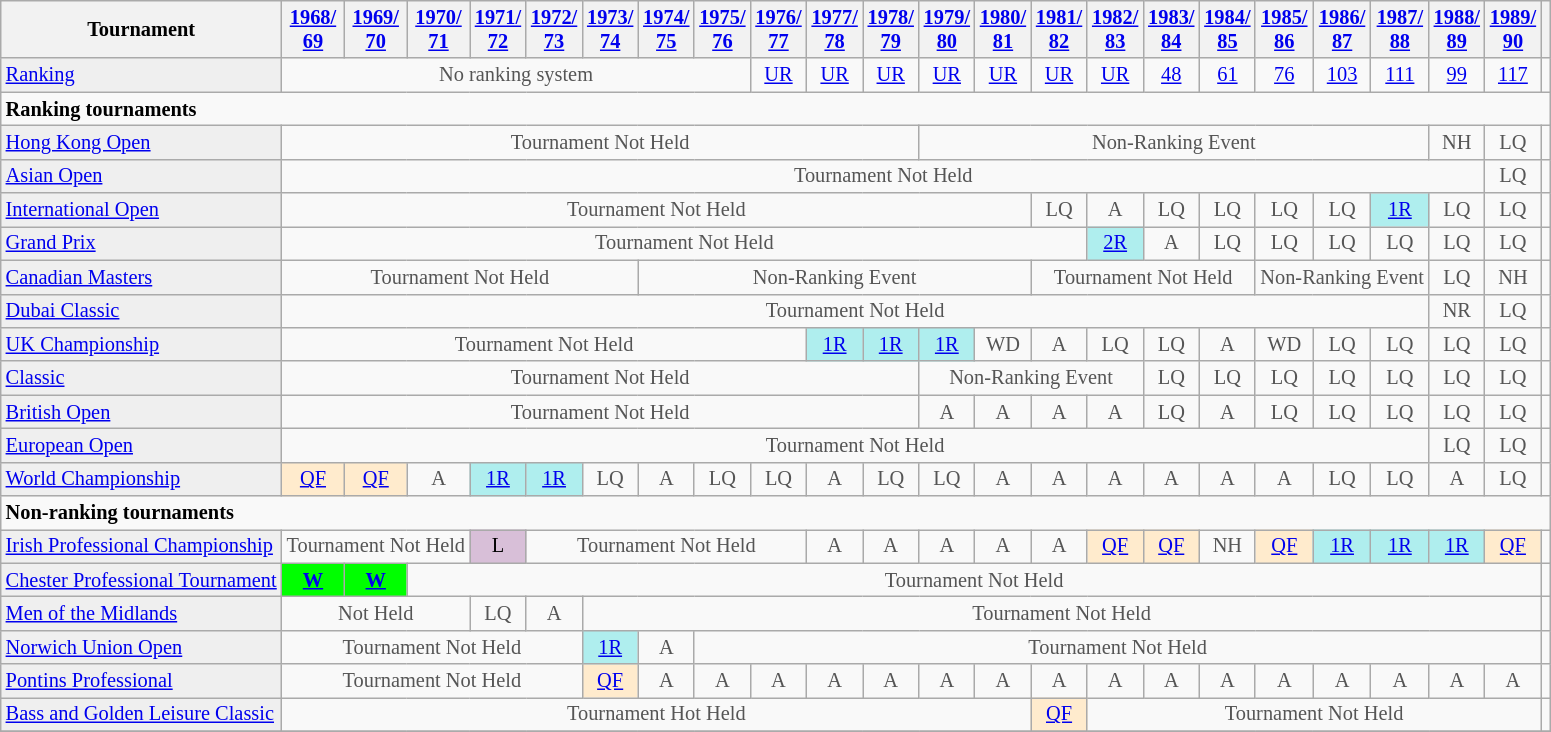<table class="wikitable" style="font-size:85%">
<tr>
<th><strong>Tournament</strong></th>
<th><a href='#'>1968/<br>69</a></th>
<th><a href='#'>1969/<br>70</a></th>
<th><a href='#'>1970/<br>71</a></th>
<th><a href='#'>1971/<br>72</a></th>
<th><a href='#'>1972/<br>73</a></th>
<th><a href='#'>1973/<br>74</a></th>
<th><a href='#'>1974/<br>75</a></th>
<th><a href='#'>1975/<br>76</a></th>
<th><a href='#'>1976/<br>77</a></th>
<th><a href='#'>1977/<br>78</a></th>
<th><a href='#'>1978/<br>79</a></th>
<th><a href='#'>1979/<br>80</a></th>
<th><a href='#'>1980/<br>81</a></th>
<th><a href='#'>1981/<br>82</a></th>
<th><a href='#'>1982/<br>83</a></th>
<th><a href='#'>1983/<br>84</a></th>
<th><a href='#'>1984/<br>85</a></th>
<th><a href='#'>1985/<br>86</a></th>
<th><a href='#'>1986/<br>87</a></th>
<th><a href='#'>1987/<br>88</a></th>
<th><a href='#'>1988/<br>89</a></th>
<th><a href='#'>1989/<br>90</a></th>
<th></th>
</tr>
<tr>
<td style="background:#EFEFEF;"><a href='#'>Ranking</a></td>
<td align="center" colspan="8" style="color:#555555;">No ranking system</td>
<td align="center"><a href='#'>UR</a></td>
<td align="center"><a href='#'>UR</a></td>
<td align="center"><a href='#'>UR</a></td>
<td align="center"><a href='#'>UR</a></td>
<td align="center"><a href='#'>UR</a></td>
<td align="center"><a href='#'>UR</a></td>
<td align="center"><a href='#'>UR</a></td>
<td align="center"><a href='#'>48</a></td>
<td align="center"><a href='#'>61</a></td>
<td align="center"><a href='#'>76</a></td>
<td align="center"><a href='#'>103</a></td>
<td align="center"><a href='#'>111</a></td>
<td align="center"><a href='#'>99</a></td>
<td align="center"><a href='#'>117</a></td>
<td align="center"></td>
</tr>
<tr>
<td colspan="50"><strong>Ranking tournaments</strong></td>
</tr>
<tr>
<td style="background:#EFEFEF;"><a href='#'>Hong Kong Open</a></td>
<td style="text-align:center; color:#555555;" colspan="11">Tournament Not Held</td>
<td style="text-align:center; color:#555555;" colspan="9">Non-Ranking Event</td>
<td align="center" style="color:#555555;">NH</td>
<td align="center" style="color:#555555;">LQ</td>
<td align="center"></td>
</tr>
<tr>
<td style="background:#EFEFEF;"><a href='#'>Asian Open</a></td>
<td style="text-align:center; color:#555555;" colspan="21">Tournament Not Held</td>
<td align="center" style="color:#555555;">LQ</td>
<td align="center"></td>
</tr>
<tr>
<td style="background:#EFEFEF;"><a href='#'>International Open</a></td>
<td style="text-align:center; color:#555555;" colspan="13">Tournament Not Held</td>
<td style="text-align:center; color:#555555;">LQ</td>
<td align="center" style="color:#555555;">A</td>
<td align="center" style="color:#555555;">LQ</td>
<td align="center" style="color:#555555;">LQ</td>
<td align="center" style="color:#555555;">LQ</td>
<td align="center" style="color:#555555;">LQ</td>
<td style="text-align:center; background:#afeeee;"><a href='#'>1R</a></td>
<td align="center" style="color:#555555;">LQ</td>
<td align="center" style="color:#555555;">LQ</td>
<td align="center"></td>
</tr>
<tr>
<td style="background:#EFEFEF;"><a href='#'>Grand Prix</a></td>
<td style="text-align:center; color:#555555;" colspan="14">Tournament Not Held</td>
<td style="text-align:center; background:#afeeee;"><a href='#'>2R</a></td>
<td align="center" style="color:#555555;">A</td>
<td align="center" style="color:#555555;">LQ</td>
<td align="center" style="color:#555555;">LQ</td>
<td align="center" style="color:#555555;">LQ</td>
<td align="center" style="color:#555555;">LQ</td>
<td align="center" style="color:#555555;">LQ</td>
<td align="center" style="color:#555555;">LQ</td>
<td align="center"></td>
</tr>
<tr>
<td style="background:#EFEFEF;"><a href='#'>Canadian Masters</a></td>
<td style="text-align:center; color:#555555;" colspan="6">Tournament Not Held</td>
<td style="text-align:center; color:#555555;" colspan="7">Non-Ranking Event</td>
<td style="text-align:center; color:#555555;" colspan="4">Tournament Not Held</td>
<td style="text-align:center; color:#555555;" colspan="3">Non-Ranking Event</td>
<td style="text-align:center; color:#555555;">LQ</td>
<td align="center" style="color:#555555;">NH</td>
<td align="center"></td>
</tr>
<tr>
<td style="background:#EFEFEF;"><a href='#'>Dubai Classic</a></td>
<td style="text-align:center; color:#555555;" colspan="20">Tournament Not Held</td>
<td align="center" style="color:#555555;">NR</td>
<td align="center" style="color:#555555;">LQ</td>
<td align="center"></td>
</tr>
<tr>
<td style="background:#EFEFEF;"><a href='#'>UK Championship</a></td>
<td style="text-align:center; color:#555555;" colspan="9">Tournament Not Held</td>
<td style="text-align:center; background:#afeeee;"><a href='#'>1R</a></td>
<td style="text-align:center; background:#afeeee;"><a href='#'>1R</a></td>
<td style="text-align:center; background:#afeeee;"><a href='#'>1R</a></td>
<td align="center" style="color:#555555;">WD</td>
<td align="center" style="color:#555555;">A</td>
<td align="center" style="color:#555555;">LQ</td>
<td align="center" style="color:#555555;">LQ</td>
<td style="text-align:center; color:#555555;">A</td>
<td style="text-align:center; color:#555555;">WD</td>
<td style="text-align:center; color:#555555;">LQ</td>
<td style="text-align:center; color:#555555;">LQ</td>
<td style="text-align:center; color:#555555;">LQ</td>
<td style="text-align:center; color:#555555;">LQ</td>
<td align="center"></td>
</tr>
<tr>
<td style="background:#EFEFEF;"><a href='#'>Classic</a></td>
<td style="text-align:center; color:#555555;" colspan="11">Tournament Not Held</td>
<td style="text-align:center; color:#555555;" colspan="4">Non-Ranking Event</td>
<td style="text-align:center; color:#555555;">LQ</td>
<td style="text-align:center; color:#555555;">LQ</td>
<td style="text-align:center; color:#555555;">LQ</td>
<td style="text-align:center; color:#555555;">LQ</td>
<td style="text-align:center; color:#555555;">LQ</td>
<td style="text-align:center; color:#555555;">LQ</td>
<td style="text-align:center; color:#555555;">LQ</td>
<td align="center"></td>
</tr>
<tr>
<td style="background:#EFEFEF;"><a href='#'>British Open</a></td>
<td style="text-align:center; color:#555555;" colspan="11">Tournament Not Held</td>
<td align="center" style="color:#555555;">A</td>
<td align="center" style="color:#555555;">A</td>
<td align="center" style="color:#555555;">A</td>
<td align="center" style="color:#555555;">A</td>
<td align="center" style="color:#555555;">LQ</td>
<td align="center" style="color:#555555;">A</td>
<td align="center" style="color:#555555;">LQ</td>
<td align="center" style="color:#555555;">LQ</td>
<td align="center" style="color:#555555;">LQ</td>
<td align="center" style="color:#555555;">LQ</td>
<td align="center" style="color:#555555;">LQ</td>
<td align="center"></td>
</tr>
<tr>
<td style="background:#EFEFEF;"><a href='#'>European Open</a></td>
<td style="text-align:center; color:#555555;" colspan="20">Tournament Not Held</td>
<td align="center" style="color:#555555;">LQ</td>
<td align="center" style="color:#555555;">LQ</td>
<td align="center"></td>
</tr>
<tr>
<td style="background:#EFEFEF;"><a href='#'>World Championship</a></td>
<td style="text-align:center; background:#ffebcd;"><a href='#'>QF</a></td>
<td style="text-align:center; background:#ffebcd;"><a href='#'>QF</a></td>
<td style="text-align:center; color:#555555;">A</td>
<td style="text-align:center; background:#afeeee;"><a href='#'>1R</a></td>
<td style="text-align:center; background:#afeeee;"><a href='#'>1R</a></td>
<td style="text-align:center; color:#555555;">LQ</td>
<td style="text-align:center; color:#555555;">A</td>
<td style="text-align:center; color:#555555;">LQ</td>
<td style="text-align:center; color:#555555;">LQ</td>
<td style="text-align:center; color:#555555;">A</td>
<td style="text-align:center; color:#555555;">LQ</td>
<td style="text-align:center; color:#555555;">LQ</td>
<td style="text-align:center; color:#555555;">A</td>
<td style="text-align:center; color:#555555;">A</td>
<td style="text-align:center; color:#555555;">A</td>
<td style="text-align:center; color:#555555;">A</td>
<td style="text-align:center; color:#555555;">A</td>
<td style="text-align:center; color:#555555;">A</td>
<td style="text-align:center; color:#555555;">LQ</td>
<td style="text-align:center; color:#555555;">LQ</td>
<td style="text-align:center; color:#555555;">A</td>
<td style="text-align:center; color:#555555;">LQ</td>
<td align="center"></td>
</tr>
<tr>
<td colspan="50"><strong>Non-ranking tournaments</strong></td>
</tr>
<tr>
<td style="background:#EFEFEF;"><a href='#'>Irish Professional Championship</a></td>
<td style="text-align:center; color:#555555;" colspan="3">Tournament Not Held</td>
<td style="text-align:center; background:#D8BFD8;">L</td>
<td style="text-align:center; color:#555555;" colspan="5">Tournament Not Held</td>
<td align="center" style="color:#555555;">A</td>
<td align="center" style="color:#555555;">A</td>
<td align="center" style="color:#555555;">A</td>
<td align="center" style="color:#555555;">A</td>
<td align="center" style="color:#555555;">A</td>
<td style="text-align:center; background:#ffebcd;"><a href='#'>QF</a></td>
<td style="text-align:center; background:#ffebcd;"><a href='#'>QF</a></td>
<td align="center" style="color:#555555;">NH</td>
<td style="text-align:center; background:#ffebcd;"><a href='#'>QF</a></td>
<td style="text-align:center; background:#afeeee;"><a href='#'>1R</a></td>
<td style="text-align:center; background:#afeeee;"><a href='#'>1R</a></td>
<td style="text-align:center; background:#afeeee;"><a href='#'>1R</a></td>
<td style="text-align:center; background:#ffebcd;"><a href='#'>QF</a></td>
<td align="center"></td>
</tr>
<tr>
<td style="background:#EFEFEF;"><a href='#'>Chester Professional Tournament</a></td>
<td style="text-align:center; background:#0f0;"><a href='#'><strong>W</strong></a></td>
<td style="text-align:center; background:#0f0;"><a href='#'><strong>W</strong></a></td>
<td style="text-align:center; color:#555555;" colspan="20">Tournament Not Held</td>
<td align="center"></td>
</tr>
<tr>
<td style="background:#EFEFEF;"><a href='#'>Men of the Midlands</a></td>
<td style="text-align:center; color:#555555;" colspan="3">Not Held</td>
<td style="text-align:center; color:#555555;">LQ</td>
<td style="text-align:center; color:#555555;">A</td>
<td style="text-align:center; color:#555555;" colspan="17">Tournament Not Held</td>
<td align="center"></td>
</tr>
<tr>
<td style="background:#EFEFEF;"><a href='#'>Norwich Union Open</a></td>
<td style="text-align:center; color:#555555;" colspan="5">Tournament Not Held</td>
<td style="text-align:center; background:#afeeee;"><a href='#'>1R</a></td>
<td style="text-align:center; color:#555555;">A</td>
<td style="text-align:center; color:#555555;" colspan="15">Tournament Not Held</td>
<td align="center"></td>
</tr>
<tr>
<td style="background:#EFEFEF;"><a href='#'>Pontins Professional</a></td>
<td style="text-align:center; color:#555555;" colspan="5">Tournament Not Held</td>
<td style="text-align:center; background:#ffebcd;"><a href='#'>QF</a></td>
<td style="text-align:center; color:#555555;">A</td>
<td style="text-align:center; color:#555555;">A</td>
<td style="text-align:center; color:#555555;">A</td>
<td style="text-align:center; color:#555555;">A</td>
<td style="text-align:center; color:#555555;">A</td>
<td style="text-align:center; color:#555555;">A</td>
<td style="text-align:center; color:#555555;">A</td>
<td style="text-align:center; color:#555555;">A</td>
<td style="text-align:center; color:#555555;">A</td>
<td style="text-align:center; color:#555555;">A</td>
<td style="text-align:center; color:#555555;">A</td>
<td style="text-align:center; color:#555555;">A</td>
<td style="text-align:center; color:#555555;">A</td>
<td style="text-align:center; color:#555555;">A</td>
<td style="text-align:center; color:#555555;">A</td>
<td style="text-align:center; color:#555555;">A</td>
<td align="center"></td>
</tr>
<tr>
<td style="background:#EFEFEF;"><a href='#'>Bass and Golden Leisure Classic</a></td>
<td style="text-align:center; color:#555555;" colspan="13">Tournament Hot Held</td>
<td style="text-align:center; background:#ffebcd;"><a href='#'>QF</a></td>
<td style="text-align:center; color:#555555;" colspan="8">Tournament Not Held</td>
<td align="center"></td>
</tr>
<tr>
</tr>
</table>
